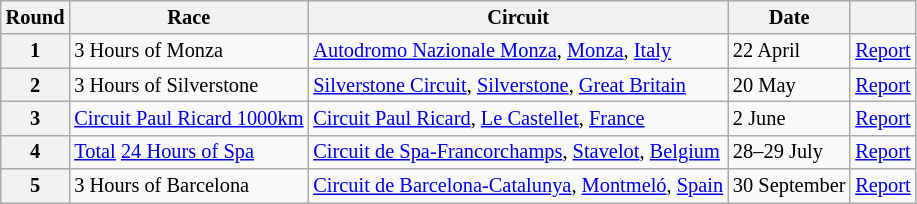<table class="wikitable" style="font-size: 85%;">
<tr>
<th>Round</th>
<th>Race</th>
<th>Circuit</th>
<th>Date</th>
<th></th>
</tr>
<tr>
<th>1</th>
<td>3 Hours of Monza</td>
<td> <a href='#'>Autodromo Nazionale Monza</a>, <a href='#'>Monza</a>, <a href='#'>Italy</a></td>
<td>22 April</td>
<td><a href='#'>Report</a></td>
</tr>
<tr>
<th>2</th>
<td>3 Hours of Silverstone</td>
<td> <a href='#'>Silverstone Circuit</a>, <a href='#'>Silverstone</a>, <a href='#'>Great Britain</a></td>
<td>20 May</td>
<td><a href='#'>Report</a></td>
</tr>
<tr>
<th>3</th>
<td><a href='#'>Circuit Paul Ricard 1000km</a></td>
<td> <a href='#'>Circuit Paul Ricard</a>, <a href='#'>Le Castellet</a>, <a href='#'>France</a></td>
<td>2 June</td>
<td><a href='#'>Report</a></td>
</tr>
<tr>
<th>4</th>
<td><a href='#'>Total</a> <a href='#'>24 Hours of Spa</a></td>
<td> <a href='#'>Circuit de Spa-Francorchamps</a>, <a href='#'>Stavelot</a>, <a href='#'>Belgium</a></td>
<td>28–29 July</td>
<td><a href='#'>Report</a></td>
</tr>
<tr>
<th>5</th>
<td>3 Hours of Barcelona</td>
<td> <a href='#'>Circuit de Barcelona-Catalunya</a>, <a href='#'>Montmeló</a>, <a href='#'>Spain</a></td>
<td>30 September</td>
<td><a href='#'>Report</a></td>
</tr>
</table>
